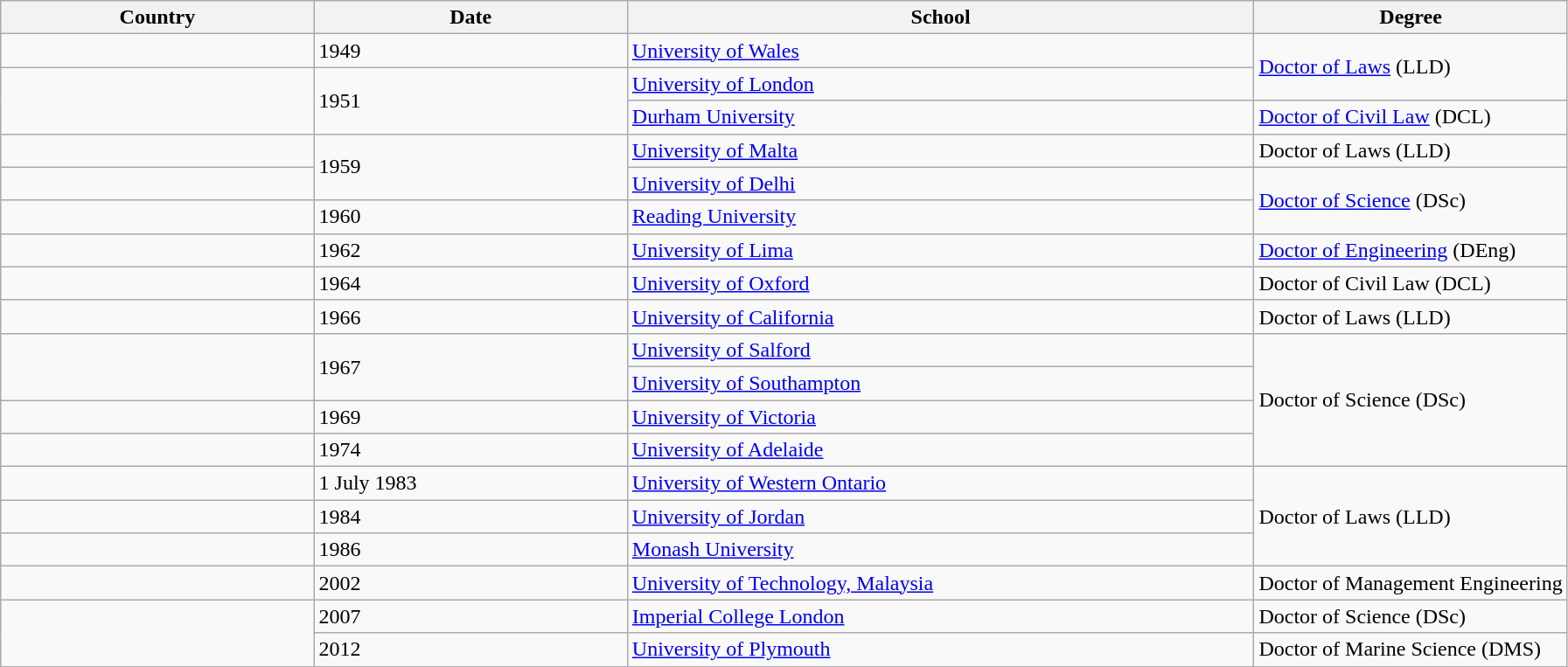<table class="wikitable">
<tr>
<th style="width:20%;">Country</th>
<th style="width:20%;">Date</th>
<th style="width:40%;">School</th>
<th style="width:20%;">Degree</th>
</tr>
<tr>
<td></td>
<td>1949</td>
<td><a href='#'>University of Wales</a></td>
<td rowspan="2"><a href='#'>Doctor of Laws</a> (LLD)</td>
</tr>
<tr>
<td rowspan="2"></td>
<td rowspan="2">1951</td>
<td><a href='#'>University of London</a></td>
</tr>
<tr>
<td><a href='#'>Durham University</a></td>
<td><a href='#'>Doctor of Civil Law</a> (DCL)</td>
</tr>
<tr>
<td></td>
<td rowspan="2">1959</td>
<td><a href='#'>University of Malta</a></td>
<td>Doctor of Laws (LLD)</td>
</tr>
<tr>
<td></td>
<td><a href='#'>University of Delhi</a></td>
<td rowspan="2"><a href='#'>Doctor of Science</a> (DSc)</td>
</tr>
<tr>
<td></td>
<td>1960</td>
<td><a href='#'>Reading University</a></td>
</tr>
<tr>
<td></td>
<td>1962</td>
<td><a href='#'>University of Lima</a></td>
<td><a href='#'>Doctor of Engineering</a> (DEng)</td>
</tr>
<tr>
<td></td>
<td>1964</td>
<td><a href='#'>University of Oxford</a></td>
<td>Doctor of Civil Law (DCL)</td>
</tr>
<tr>
<td></td>
<td>1966</td>
<td><a href='#'>University of California</a></td>
<td>Doctor of Laws (LLD)</td>
</tr>
<tr>
<td rowspan="2"></td>
<td rowspan="2">1967</td>
<td><a href='#'>University of Salford</a></td>
<td rowspan="4">Doctor of Science (DSc)</td>
</tr>
<tr>
<td><a href='#'>University of Southampton</a></td>
</tr>
<tr>
<td></td>
<td>1969</td>
<td><a href='#'>University of Victoria</a></td>
</tr>
<tr>
<td></td>
<td>1974</td>
<td><a href='#'>University of Adelaide</a></td>
</tr>
<tr>
<td></td>
<td>1 July 1983</td>
<td><a href='#'>University of Western Ontario</a></td>
<td rowspan="3">Doctor of Laws (LLD)</td>
</tr>
<tr>
<td></td>
<td>1984</td>
<td><a href='#'>University of Jordan</a></td>
</tr>
<tr>
<td></td>
<td>1986</td>
<td><a href='#'>Monash University</a></td>
</tr>
<tr>
<td></td>
<td>2002</td>
<td><a href='#'>University of Technology, Malaysia</a></td>
<td>Doctor of Management Engineering</td>
</tr>
<tr>
<td rowspan="2"></td>
<td>2007</td>
<td><a href='#'>Imperial College London</a></td>
<td>Doctor of Science (DSc)</td>
</tr>
<tr>
<td>2012</td>
<td><a href='#'>University of Plymouth</a></td>
<td>Doctor of Marine Science (DMS)</td>
</tr>
</table>
